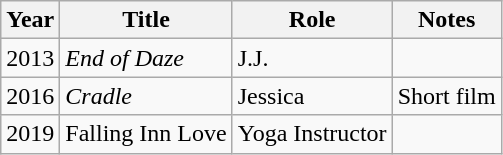<table class="wikitable sortable">
<tr>
<th>Year</th>
<th>Title</th>
<th>Role</th>
<th class="unsortable">Notes</th>
</tr>
<tr>
<td>2013</td>
<td><em>End of Daze</em></td>
<td>J.J.</td>
<td></td>
</tr>
<tr>
<td>2016</td>
<td><em>Cradle</em></td>
<td>Jessica</td>
<td>Short film</td>
</tr>
<tr>
<td>2019</td>
<td>Falling Inn Love</td>
<td>Yoga Instructor</td>
<td></td>
</tr>
</table>
